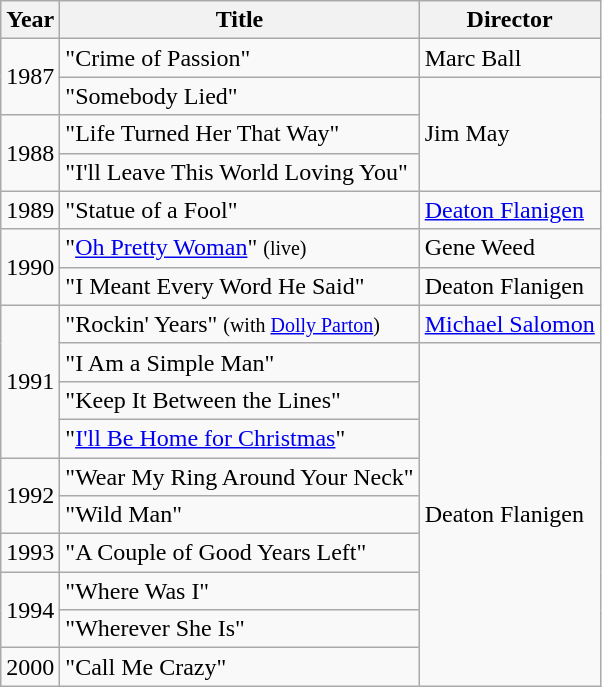<table class="wikitable">
<tr>
<th>Year</th>
<th>Title</th>
<th>Director</th>
</tr>
<tr>
<td rowspan=2>1987</td>
<td>"Crime of Passion"</td>
<td>Marc Ball</td>
</tr>
<tr>
<td>"Somebody Lied"</td>
<td rowspan="3">Jim May</td>
</tr>
<tr>
<td rowspan="2">1988</td>
<td>"Life Turned Her That Way"</td>
</tr>
<tr>
<td>"I'll Leave This World Loving You"</td>
</tr>
<tr>
<td>1989</td>
<td>"Statue of a Fool"</td>
<td><a href='#'>Deaton Flanigen</a></td>
</tr>
<tr>
<td rowspan="2">1990</td>
<td>"<a href='#'>Oh Pretty Woman</a>" <small>(live)</small></td>
<td>Gene Weed</td>
</tr>
<tr>
<td>"I Meant Every Word He Said"</td>
<td>Deaton Flanigen</td>
</tr>
<tr>
<td rowspan="4">1991</td>
<td>"Rockin' Years" <small>(with <a href='#'>Dolly Parton</a>)</small></td>
<td><a href='#'>Michael Salomon</a></td>
</tr>
<tr>
<td>"I Am a Simple Man"</td>
<td rowspan="9">Deaton Flanigen</td>
</tr>
<tr>
<td>"Keep It Between the Lines"</td>
</tr>
<tr>
<td>"<a href='#'>I'll Be Home for Christmas</a>"</td>
</tr>
<tr>
<td rowspan="2">1992</td>
<td>"Wear My Ring Around Your Neck"</td>
</tr>
<tr>
<td>"Wild Man"</td>
</tr>
<tr>
<td>1993</td>
<td>"A Couple of Good Years Left"</td>
</tr>
<tr>
<td rowspan="2">1994</td>
<td>"Where Was I"</td>
</tr>
<tr>
<td>"Wherever She Is"</td>
</tr>
<tr>
<td>2000</td>
<td>"Call Me Crazy"</td>
</tr>
</table>
